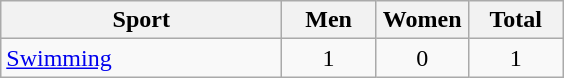<table class="wikitable sortable" style="text-align:center;">
<tr>
<th width=180>Sport</th>
<th width=55>Men</th>
<th width=55>Women</th>
<th width=55>Total</th>
</tr>
<tr>
<td align=left><a href='#'>Swimming</a></td>
<td>1</td>
<td>0</td>
<td>1</td>
</tr>
</table>
